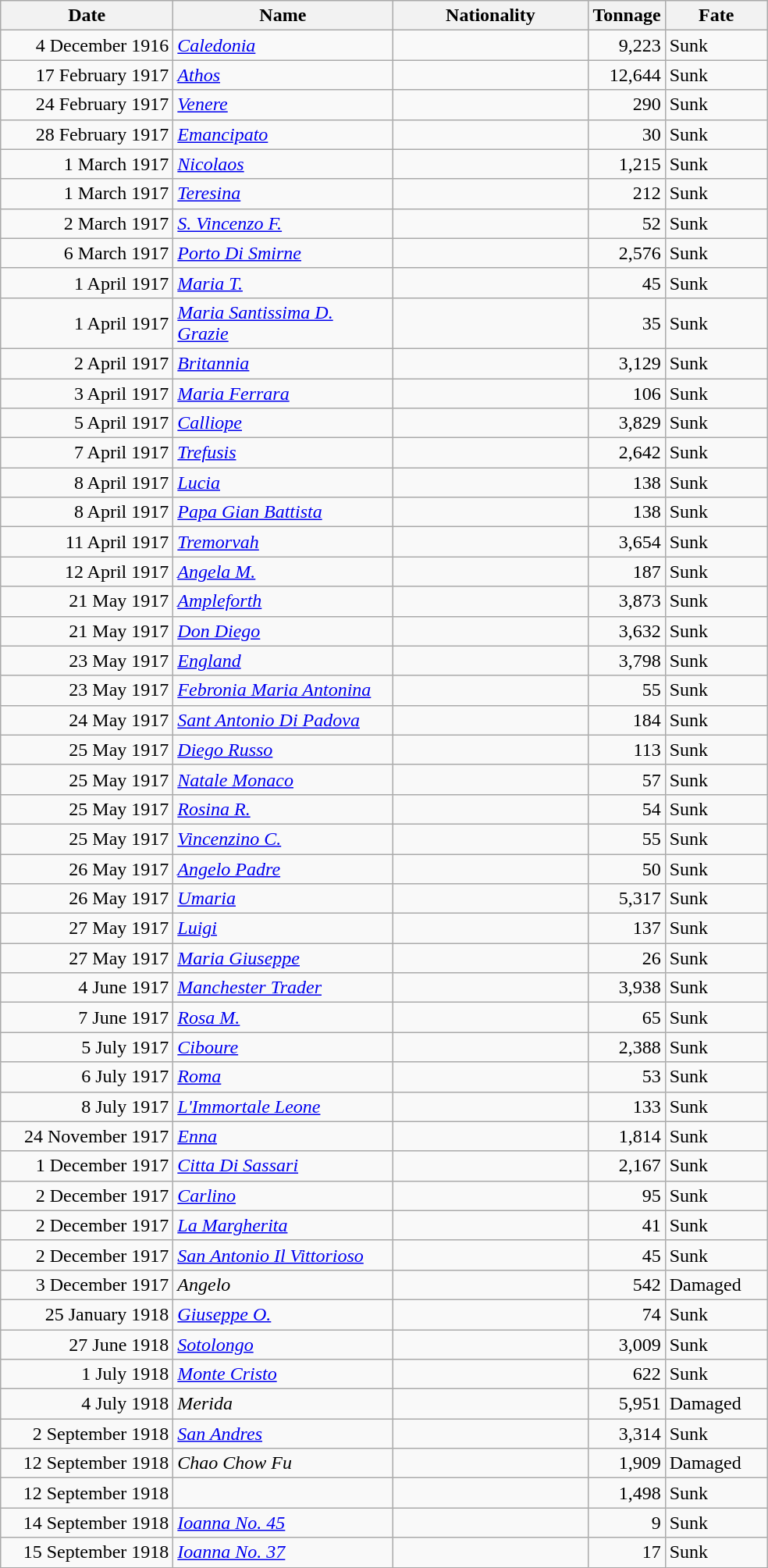<table class="wikitable sortable">
<tr>
<th width="140px">Date</th>
<th width="180px">Name</th>
<th width="160px">Nationality</th>
<th width="25px">Tonnage</th>
<th width="80px">Fate</th>
</tr>
<tr>
<td align="right">4 December 1916</td>
<td align="left"><a href='#'><em>Caledonia</em></a></td>
<td align="left"></td>
<td align="right">9,223</td>
<td align="left">Sunk</td>
</tr>
<tr>
<td align="right">17 February 1917</td>
<td align="left"><a href='#'><em>Athos</em></a></td>
<td align="left"></td>
<td align="right">12,644</td>
<td align="left">Sunk</td>
</tr>
<tr>
<td align="right">24 February 1917</td>
<td align="left"><a href='#'><em>Venere</em></a></td>
<td align="left"></td>
<td align="right">290</td>
<td align="left">Sunk</td>
</tr>
<tr>
<td align="right">28 February 1917</td>
<td align="left"><a href='#'><em>Emancipato</em></a></td>
<td align="left"></td>
<td align="right">30</td>
<td align="left">Sunk</td>
</tr>
<tr>
<td align="right">1 March 1917</td>
<td align="left"><a href='#'><em>Nicolaos</em></a></td>
<td align="left"></td>
<td align="right">1,215</td>
<td align="left">Sunk</td>
</tr>
<tr>
<td align="right">1 March 1917</td>
<td align="left"><a href='#'><em>Teresina</em></a></td>
<td align="left"></td>
<td align="right">212</td>
<td align="left">Sunk</td>
</tr>
<tr>
<td align="right">2 March 1917</td>
<td align="left"><a href='#'><em>S. Vincenzo F.</em></a></td>
<td align="left"></td>
<td align="right">52</td>
<td align="left">Sunk</td>
</tr>
<tr>
<td align="right">6 March 1917</td>
<td align="left"><a href='#'><em>Porto Di Smirne</em></a></td>
<td align="left"></td>
<td align="right">2,576</td>
<td align="left">Sunk</td>
</tr>
<tr>
<td align="right">1 April 1917</td>
<td align="left"><a href='#'><em>Maria T.</em></a></td>
<td align="left"></td>
<td align="right">45</td>
<td align="left">Sunk</td>
</tr>
<tr>
<td align="right">1 April 1917</td>
<td align="left"><a href='#'><em>Maria Santissima D. Grazie</em></a></td>
<td align="left"></td>
<td align="right">35</td>
<td align="left">Sunk</td>
</tr>
<tr>
<td align="right">2 April 1917</td>
<td align="left"><a href='#'><em>Britannia</em></a></td>
<td align="left"></td>
<td align="right">3,129</td>
<td align="left">Sunk</td>
</tr>
<tr>
<td align="right">3 April 1917</td>
<td align="left"><a href='#'><em>Maria Ferrara</em></a></td>
<td align="left"></td>
<td align="right">106</td>
<td align="left">Sunk</td>
</tr>
<tr>
<td align="right">5 April 1917</td>
<td align="left"><a href='#'><em>Calliope</em></a></td>
<td align="left"></td>
<td align="right">3,829</td>
<td align="left">Sunk</td>
</tr>
<tr>
<td align="right">7 April 1917</td>
<td align="left"><a href='#'><em>Trefusis</em></a></td>
<td align="left"></td>
<td align="right">2,642</td>
<td align="left">Sunk</td>
</tr>
<tr>
<td align="right">8 April 1917</td>
<td align="left"><a href='#'><em>Lucia</em></a></td>
<td align="left"></td>
<td align="right">138</td>
<td align="left">Sunk</td>
</tr>
<tr>
<td align="right">8 April 1917</td>
<td align="left"><a href='#'><em>Papa Gian Battista</em></a></td>
<td align="left"></td>
<td align="right">138</td>
<td align="left">Sunk</td>
</tr>
<tr>
<td align="right">11 April 1917</td>
<td align="left"><a href='#'><em>Tremorvah</em></a></td>
<td align="left"></td>
<td align="right">3,654</td>
<td align="left">Sunk</td>
</tr>
<tr>
<td align="right">12 April 1917</td>
<td align="left"><a href='#'><em>Angela M.</em></a></td>
<td align="left"></td>
<td align="right">187</td>
<td align="left">Sunk</td>
</tr>
<tr>
<td align="right">21 May 1917</td>
<td align="left"><a href='#'><em>Ampleforth</em></a></td>
<td align="left"></td>
<td align="right">3,873</td>
<td align="left">Sunk</td>
</tr>
<tr>
<td align="right">21 May 1917</td>
<td align="left"><a href='#'><em>Don Diego</em></a></td>
<td align="left"></td>
<td align="right">3,632</td>
<td align="left">Sunk</td>
</tr>
<tr>
<td align="right">23 May 1917</td>
<td align="left"><a href='#'><em>England</em></a></td>
<td align="left"></td>
<td align="right">3,798</td>
<td align="left">Sunk</td>
</tr>
<tr>
<td align="right">23 May 1917</td>
<td align="left"><a href='#'><em>Febronia Maria Antonina</em></a></td>
<td align="left"></td>
<td align="right">55</td>
<td align="left">Sunk</td>
</tr>
<tr>
<td align="right">24 May 1917</td>
<td align="left"><a href='#'><em>Sant Antonio Di Padova</em></a></td>
<td align="left"></td>
<td align="right">184</td>
<td align="left">Sunk</td>
</tr>
<tr>
<td align="right">25 May 1917</td>
<td align="left"><a href='#'><em>Diego Russo</em></a></td>
<td align="left"></td>
<td align="right">113</td>
<td align="left">Sunk</td>
</tr>
<tr>
<td align="right">25 May 1917</td>
<td align="left"><a href='#'><em>Natale Monaco</em></a></td>
<td align="left"></td>
<td align="right">57</td>
<td align="left">Sunk</td>
</tr>
<tr>
<td align="right">25 May 1917</td>
<td align="left"><a href='#'><em>Rosina R.</em></a></td>
<td align="left"></td>
<td align="right">54</td>
<td align="left">Sunk</td>
</tr>
<tr>
<td align="right">25 May 1917</td>
<td align="left"><a href='#'><em>Vincenzino C.</em></a></td>
<td align="left"></td>
<td align="right">55</td>
<td align="left">Sunk</td>
</tr>
<tr>
<td align="right">26 May 1917</td>
<td align="left"><a href='#'><em>Angelo Padre</em></a></td>
<td align="left"></td>
<td align="right">50</td>
<td align="left">Sunk</td>
</tr>
<tr>
<td align="right">26 May 1917</td>
<td align="left"><a href='#'><em>Umaria</em></a></td>
<td align="left"></td>
<td align="right">5,317</td>
<td align="left">Sunk</td>
</tr>
<tr>
<td align="right">27 May 1917</td>
<td align="left"><a href='#'><em>Luigi</em></a></td>
<td align="left"></td>
<td align="right">137</td>
<td align="left">Sunk</td>
</tr>
<tr>
<td align="right">27 May 1917</td>
<td align="left"><a href='#'><em>Maria Giuseppe</em></a></td>
<td align="left"></td>
<td align="right">26</td>
<td align="left">Sunk</td>
</tr>
<tr>
<td align="right">4 June 1917</td>
<td align="left"><a href='#'><em>Manchester Trader</em></a></td>
<td align="left"></td>
<td align="right">3,938</td>
<td align="left">Sunk</td>
</tr>
<tr>
<td align="right">7 June 1917</td>
<td align="left"><a href='#'><em>Rosa M.</em></a></td>
<td align="left"></td>
<td align="right">65</td>
<td align="left">Sunk</td>
</tr>
<tr>
<td align="right">5 July 1917</td>
<td align="left"><a href='#'><em>Ciboure</em></a></td>
<td align="left"></td>
<td align="right">2,388</td>
<td align="left">Sunk</td>
</tr>
<tr>
<td align="right">6 July 1917</td>
<td align="left"><a href='#'><em>Roma</em></a></td>
<td align="left"></td>
<td align="right">53</td>
<td align="left">Sunk</td>
</tr>
<tr>
<td align="right">8 July 1917</td>
<td align="left"><a href='#'><em>L'Immortale Leone</em></a></td>
<td align="left"></td>
<td align="right">133</td>
<td align="left">Sunk</td>
</tr>
<tr>
<td align="right">24 November 1917</td>
<td align="left"><a href='#'><em>Enna</em></a></td>
<td align="left"></td>
<td align="right">1,814</td>
<td align="left">Sunk</td>
</tr>
<tr>
<td align="right">1 December 1917</td>
<td align="left"><a href='#'><em>Citta Di Sassari</em></a></td>
<td align="left"></td>
<td align="right">2,167</td>
<td align="left">Sunk</td>
</tr>
<tr>
<td align="right">2 December 1917</td>
<td align="left"><a href='#'><em>Carlino</em></a></td>
<td align="left"></td>
<td align="right">95</td>
<td align="left">Sunk</td>
</tr>
<tr>
<td align="right">2 December 1917</td>
<td align="left"><a href='#'><em>La Margherita</em></a></td>
<td align="left"></td>
<td align="right">41</td>
<td align="left">Sunk</td>
</tr>
<tr>
<td align="right">2 December 1917</td>
<td align="left"><a href='#'><em>San Antonio Il Vittorioso</em></a></td>
<td align="left"></td>
<td align="right">45</td>
<td align="left">Sunk</td>
</tr>
<tr>
<td align="right">3 December 1917</td>
<td align="left"><em>Angelo</em></td>
<td align="left"></td>
<td align="right">542</td>
<td align="left">Damaged</td>
</tr>
<tr>
<td align="right">25 January 1918</td>
<td align="left"><a href='#'><em>Giuseppe O.</em></a></td>
<td align="left"></td>
<td align="right">74</td>
<td align="left">Sunk</td>
</tr>
<tr>
<td align="right">27 June 1918</td>
<td align="left"><a href='#'><em>Sotolongo</em></a></td>
<td align="left"></td>
<td align="right">3,009</td>
<td align="left">Sunk</td>
</tr>
<tr>
<td align="right">1 July 1918</td>
<td align="left"><a href='#'><em>Monte Cristo</em></a></td>
<td align="left"></td>
<td align="right">622</td>
<td align="left">Sunk</td>
</tr>
<tr>
<td align="right">4 July 1918</td>
<td align="left"><em>Merida</em></td>
<td align="left"></td>
<td align="right">5,951</td>
<td align="left">Damaged</td>
</tr>
<tr>
<td align="right">2 September 1918</td>
<td align="left"><a href='#'><em>San Andres</em></a></td>
<td align="left"></td>
<td align="right">3,314</td>
<td align="left">Sunk</td>
</tr>
<tr>
<td align="right">12 September 1918</td>
<td align="left"><em>Chao Chow Fu</em></td>
<td align="left"></td>
<td align="right">1,909</td>
<td align="left">Damaged</td>
</tr>
<tr>
<td align="right">12 September 1918</td>
<td align="left"></td>
<td align="left"></td>
<td align="right">1,498</td>
<td align="left">Sunk</td>
</tr>
<tr>
<td align="right">14 September 1918</td>
<td align="left"><a href='#'><em>Ioanna No. 45</em></a></td>
<td align="left"></td>
<td align="right">9</td>
<td align="left">Sunk</td>
</tr>
<tr>
<td align="right">15 September 1918</td>
<td align="left"><a href='#'><em>Ioanna No. 37</em></a></td>
<td align="left"></td>
<td align="right">17</td>
<td align="left">Sunk</td>
</tr>
</table>
